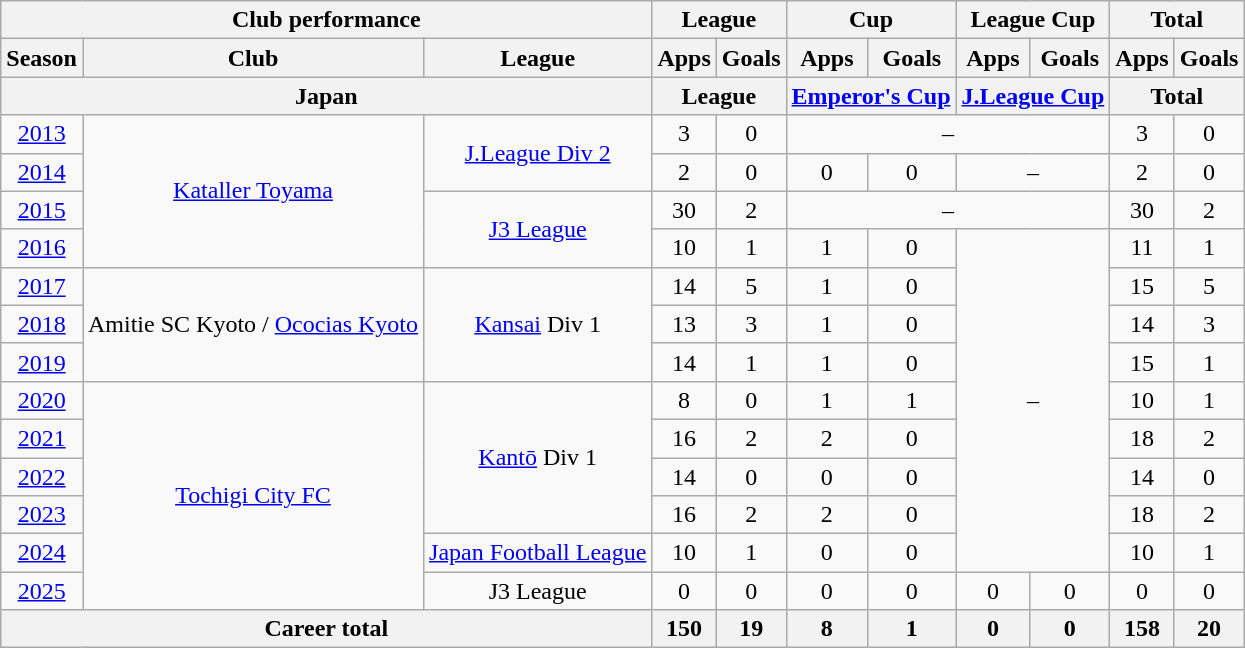<table class="wikitable" style="text-align:center;">
<tr>
<th colspan=3>Club performance</th>
<th colspan=2>League</th>
<th colspan=2>Cup</th>
<th colspan=2>League Cup</th>
<th colspan=2>Total</th>
</tr>
<tr>
<th>Season</th>
<th>Club</th>
<th>League</th>
<th>Apps</th>
<th>Goals</th>
<th>Apps</th>
<th>Goals</th>
<th>Apps</th>
<th>Goals</th>
<th>Apps</th>
<th>Goals</th>
</tr>
<tr>
<th colspan=3>Japan</th>
<th colspan=2>League</th>
<th colspan=2><a href='#'>Emperor's Cup</a></th>
<th colspan=2><a href='#'>J.League Cup</a></th>
<th colspan=2>Total</th>
</tr>
<tr>
<td><a href='#'>2013</a></td>
<td rowspan="4"><a href='#'>Kataller Toyama</a></td>
<td rowspan="2"><a href='#'>J.League Div 2</a></td>
<td>3</td>
<td>0</td>
<td colspan="4">–</td>
<td>3</td>
<td>0</td>
</tr>
<tr>
<td><a href='#'>2014</a></td>
<td>2</td>
<td>0</td>
<td>0</td>
<td>0</td>
<td colspan="2">–</td>
<td>2</td>
<td>0</td>
</tr>
<tr>
<td><a href='#'>2015</a></td>
<td rowspan="2"><a href='#'>J3 League</a></td>
<td>30</td>
<td>2</td>
<td colspan="4">–</td>
<td>30</td>
<td>2</td>
</tr>
<tr>
<td><a href='#'>2016</a></td>
<td>10</td>
<td>1</td>
<td>1</td>
<td>0</td>
<td rowspan="9" colspan="2">–</td>
<td>11</td>
<td>1</td>
</tr>
<tr>
<td><a href='#'>2017</a></td>
<td rowspan="3">Amitie SC Kyoto / <a href='#'>Ococias Kyoto</a></td>
<td rowspan="3"><a href='#'>Kansai</a> Div 1</td>
<td>14</td>
<td>5</td>
<td>1</td>
<td>0</td>
<td>15</td>
<td>5</td>
</tr>
<tr>
<td><a href='#'>2018</a></td>
<td>13</td>
<td>3</td>
<td>1</td>
<td>0</td>
<td>14</td>
<td>3</td>
</tr>
<tr>
<td><a href='#'>2019</a></td>
<td>14</td>
<td>1</td>
<td>1</td>
<td>0</td>
<td>15</td>
<td>1</td>
</tr>
<tr>
<td><a href='#'>2020</a></td>
<td rowspan="6"><a href='#'>Tochigi City FC</a></td>
<td rowspan="4"><a href='#'>Kantō</a> Div 1</td>
<td>8</td>
<td>0</td>
<td>1</td>
<td>1</td>
<td>10</td>
<td>1</td>
</tr>
<tr>
<td><a href='#'>2021</a></td>
<td>16</td>
<td>2</td>
<td>2</td>
<td>0</td>
<td>18</td>
<td>2</td>
</tr>
<tr>
<td><a href='#'>2022</a></td>
<td>14</td>
<td>0</td>
<td>0</td>
<td>0</td>
<td>14</td>
<td>0</td>
</tr>
<tr>
<td><a href='#'>2023</a></td>
<td>16</td>
<td>2</td>
<td>2</td>
<td>0</td>
<td>18</td>
<td>2</td>
</tr>
<tr>
<td><a href='#'>2024</a></td>
<td><a href='#'>Japan Football League</a></td>
<td>10</td>
<td>1</td>
<td>0</td>
<td>0</td>
<td>10</td>
<td>1</td>
</tr>
<tr>
<td><a href='#'>2025</a></td>
<td>J3 League</td>
<td>0</td>
<td>0</td>
<td>0</td>
<td>0</td>
<td>0</td>
<td>0</td>
<td>0</td>
<td>0</td>
</tr>
<tr>
<th colspan=3>Career total</th>
<th>150</th>
<th>19</th>
<th>8</th>
<th>1</th>
<th>0</th>
<th>0</th>
<th>158</th>
<th>20</th>
</tr>
</table>
